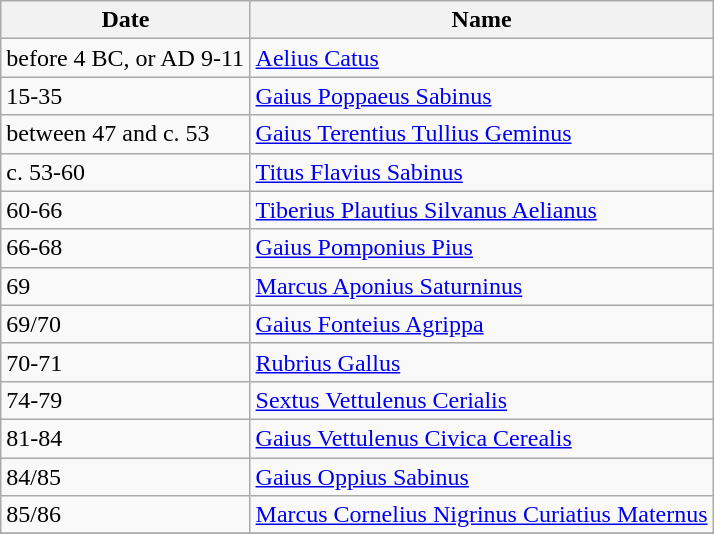<table class="wikitable">
<tr>
<th width=35%>Date</th>
<th width=65%>Name</th>
</tr>
<tr>
<td>before 4 BC, or AD 9-11</td>
<td><a href='#'>Aelius Catus</a></td>
</tr>
<tr>
<td>15-35</td>
<td><a href='#'>Gaius Poppaeus Sabinus</a></td>
</tr>
<tr>
<td>between 47 and c. 53</td>
<td><a href='#'>Gaius Terentius Tullius Geminus</a></td>
</tr>
<tr>
<td>c. 53-60</td>
<td><a href='#'>Titus Flavius Sabinus</a></td>
</tr>
<tr>
<td>60-66</td>
<td><a href='#'>Tiberius Plautius Silvanus Aelianus</a></td>
</tr>
<tr>
<td>66-68</td>
<td><a href='#'>Gaius Pomponius Pius</a></td>
</tr>
<tr>
<td>69</td>
<td><a href='#'>Marcus Aponius Saturninus</a></td>
</tr>
<tr>
<td>69/70</td>
<td><a href='#'>Gaius Fonteius Agrippa</a></td>
</tr>
<tr>
<td>70-71</td>
<td><a href='#'>Rubrius Gallus</a></td>
</tr>
<tr>
<td>74-79</td>
<td><a href='#'>Sextus Vettulenus Cerialis</a></td>
</tr>
<tr>
<td>81-84</td>
<td><a href='#'>Gaius Vettulenus Civica Cerealis</a></td>
</tr>
<tr>
<td>84/85</td>
<td><a href='#'>Gaius Oppius Sabinus</a></td>
</tr>
<tr>
<td>85/86</td>
<td><a href='#'>Marcus Cornelius Nigrinus Curiatius Maternus</a></td>
</tr>
<tr>
</tr>
</table>
